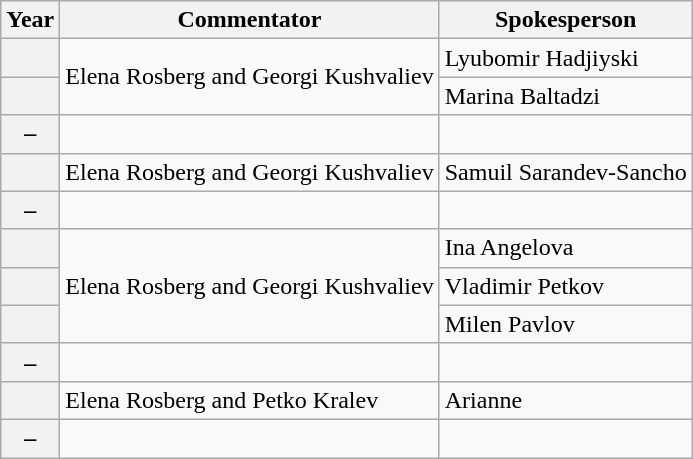<table class="wikitable sortable plainrowheaders">
<tr>
<th>Year</th>
<th>Commentator</th>
<th>Spokesperson</th>
</tr>
<tr>
<th scope="row"></th>
<td rowspan="2">Elena Rosberg and Georgi Kushvaliev</td>
<td>Lyubomir Hadjiyski</td>
</tr>
<tr>
<th scope="row"></th>
<td>Marina Baltadzi</td>
</tr>
<tr>
<th scope="row">–</th>
<td></td>
<td></td>
</tr>
<tr>
<th scope="row"></th>
<td>Elena Rosberg and Georgi Kushvaliev</td>
<td>Samuil Sarandev-Sancho</td>
</tr>
<tr>
<th scope="row">–</th>
<td></td>
<td></td>
</tr>
<tr>
<th scope="row"></th>
<td rowspan="3">Elena Rosberg and Georgi Kushvaliev</td>
<td>Ina Angelova</td>
</tr>
<tr>
<th scope="row"></th>
<td>Vladimir Petkov</td>
</tr>
<tr>
<th scope="row"></th>
<td>Milen Pavlov</td>
</tr>
<tr>
<th scope="row">–</th>
<td></td>
<td></td>
</tr>
<tr>
<th scope="row"></th>
<td>Elena Rosberg and Petko Kralev</td>
<td>Arianne</td>
</tr>
<tr>
<th scope="row">–</th>
<td></td>
<td></td>
</tr>
</table>
